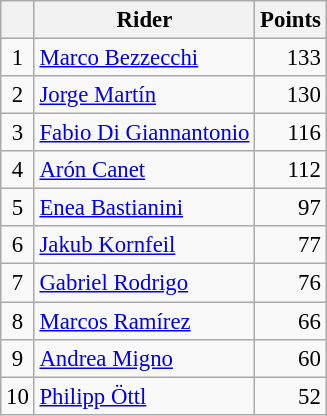<table class="wikitable" style="font-size: 95%;">
<tr>
<th></th>
<th>Rider</th>
<th>Points</th>
</tr>
<tr>
<td align=center>1</td>
<td> <a href='#'>Marco Bezzecchi</a></td>
<td align=right>133</td>
</tr>
<tr>
<td align=center>2</td>
<td> <a href='#'>Jorge Martín</a></td>
<td align=right>130</td>
</tr>
<tr>
<td align=center>3</td>
<td> <a href='#'>Fabio Di Giannantonio</a></td>
<td align=right>116</td>
</tr>
<tr>
<td align=center>4</td>
<td> <a href='#'>Arón Canet</a></td>
<td align=right>112</td>
</tr>
<tr>
<td align=center>5</td>
<td> <a href='#'>Enea Bastianini</a></td>
<td align=right>97</td>
</tr>
<tr>
<td align=center>6</td>
<td> <a href='#'>Jakub Kornfeil</a></td>
<td align=right>77</td>
</tr>
<tr>
<td align=center>7</td>
<td> <a href='#'>Gabriel Rodrigo</a></td>
<td align=right>76</td>
</tr>
<tr>
<td align=center>8</td>
<td> <a href='#'>Marcos Ramírez</a></td>
<td align=right>66</td>
</tr>
<tr>
<td align=center>9</td>
<td> <a href='#'>Andrea Migno</a></td>
<td align=right>60</td>
</tr>
<tr>
<td align=center>10</td>
<td> <a href='#'>Philipp Öttl</a></td>
<td align=right>52</td>
</tr>
</table>
